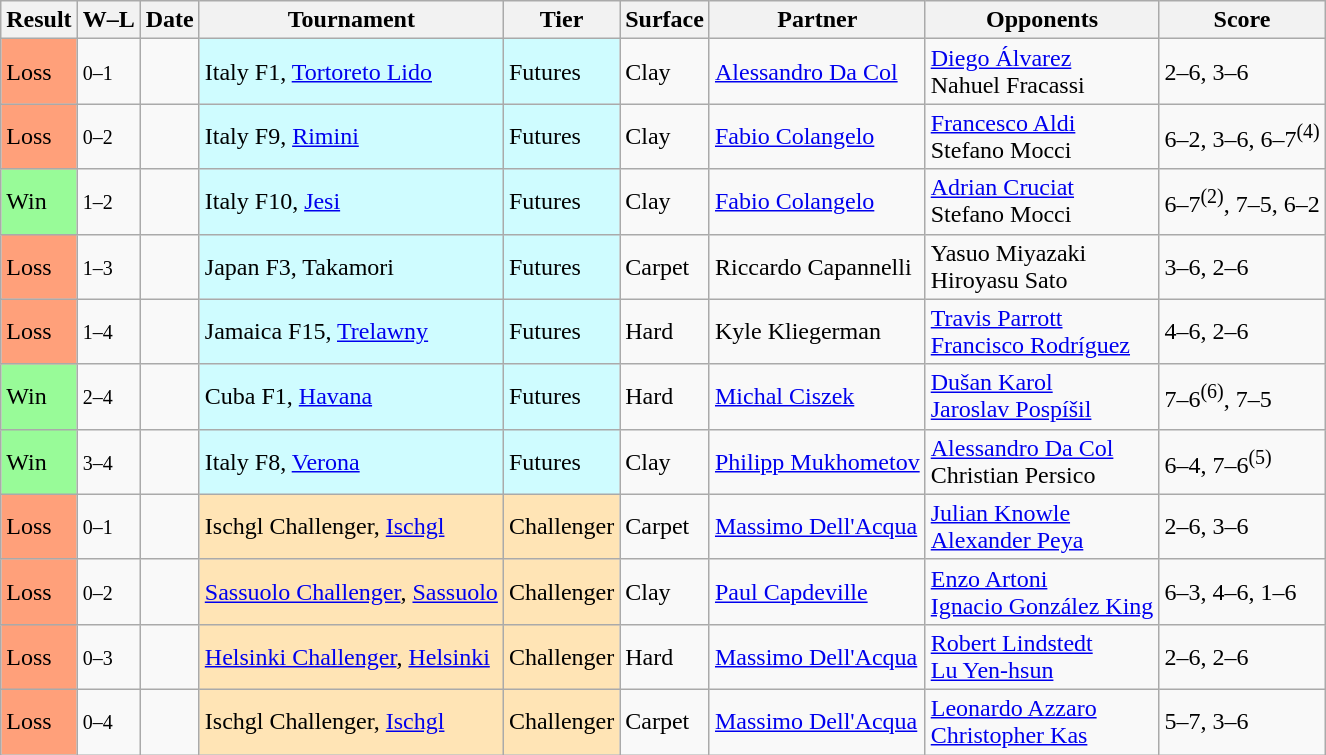<table class="sortable wikitable">
<tr>
<th>Result</th>
<th class="unsortable">W–L</th>
<th>Date</th>
<th>Tournament</th>
<th>Tier</th>
<th>Surface</th>
<th>Partner</th>
<th>Opponents</th>
<th class="unsortable">Score</th>
</tr>
<tr>
<td style="background:#ffa07a;">Loss</td>
<td><small>0–1</small></td>
<td></td>
<td style="background:#cffcff;">Italy F1, <a href='#'>Tortoreto Lido</a></td>
<td style="background:#cffcff;">Futures</td>
<td>Clay</td>
<td> <a href='#'>Alessandro Da Col</a></td>
<td> <a href='#'>Diego Álvarez</a> <br>  Nahuel Fracassi</td>
<td>2–6, 3–6</td>
</tr>
<tr>
<td style="background:#ffa07a;">Loss</td>
<td><small>0–2</small></td>
<td></td>
<td style="background:#cffcff;">Italy F9, <a href='#'>Rimini</a></td>
<td style="background:#cffcff;">Futures</td>
<td>Clay</td>
<td> <a href='#'>Fabio Colangelo</a></td>
<td> <a href='#'>Francesco Aldi</a> <br>  Stefano Mocci</td>
<td>6–2, 3–6, 6–7<sup>(4)</sup></td>
</tr>
<tr>
<td style="background:#98fb98;">Win</td>
<td><small>1–2</small></td>
<td></td>
<td style="background:#cffcff;">Italy F10, <a href='#'>Jesi</a></td>
<td style="background:#cffcff;">Futures</td>
<td>Clay</td>
<td> <a href='#'>Fabio Colangelo</a></td>
<td> <a href='#'>Adrian Cruciat</a> <br>  Stefano Mocci</td>
<td>6–7<sup>(2)</sup>, 7–5, 6–2</td>
</tr>
<tr>
<td style="background:#ffa07a;">Loss</td>
<td><small>1–3</small></td>
<td></td>
<td style="background:#cffcff;">Japan F3, Takamori</td>
<td style="background:#cffcff;">Futures</td>
<td>Carpet</td>
<td> Riccardo Capannelli</td>
<td> Yasuo Miyazaki <br>  Hiroyasu Sato</td>
<td>3–6, 2–6</td>
</tr>
<tr>
<td style="background:#ffa07a;">Loss</td>
<td><small>1–4</small></td>
<td></td>
<td style="background:#cffcff;">Jamaica F15, <a href='#'>Trelawny</a></td>
<td style="background:#cffcff;">Futures</td>
<td>Hard</td>
<td> Kyle Kliegerman</td>
<td> <a href='#'>Travis Parrott</a> <br>  <a href='#'>Francisco Rodríguez</a></td>
<td>4–6, 2–6</td>
</tr>
<tr>
<td style="background:#98fb98;">Win</td>
<td><small>2–4</small></td>
<td></td>
<td style="background:#cffcff;">Cuba F1, <a href='#'>Havana</a></td>
<td style="background:#cffcff;">Futures</td>
<td>Hard</td>
<td> <a href='#'>Michal Ciszek</a></td>
<td> <a href='#'>Dušan Karol</a> <br>  <a href='#'>Jaroslav Pospíšil</a></td>
<td>7–6<sup>(6)</sup>, 7–5</td>
</tr>
<tr>
<td style="background:#98fb98;">Win</td>
<td><small>3–4</small></td>
<td></td>
<td style="background:#cffcff;">Italy F8, <a href='#'>Verona</a></td>
<td style="background:#cffcff;">Futures</td>
<td>Clay</td>
<td> <a href='#'>Philipp Mukhometov</a></td>
<td> <a href='#'>Alessandro Da Col</a> <br>  Christian Persico</td>
<td>6–4, 7–6<sup>(5)</sup></td>
</tr>
<tr>
<td style="background:#ffa07a;">Loss</td>
<td><small>0–1</small></td>
<td></td>
<td style="background:moccasin;">Ischgl Challenger, <a href='#'>Ischgl</a></td>
<td style="background:moccasin;">Challenger</td>
<td>Carpet</td>
<td> <a href='#'>Massimo Dell'Acqua</a></td>
<td> <a href='#'>Julian Knowle</a> <br>  <a href='#'>Alexander Peya</a></td>
<td>2–6, 3–6</td>
</tr>
<tr>
<td style="background:#ffa07a;">Loss</td>
<td><small>0–2</small></td>
<td></td>
<td style="background:moccasin;"><a href='#'>Sassuolo Challenger</a>, <a href='#'>Sassuolo</a></td>
<td style="background:moccasin;">Challenger</td>
<td>Clay</td>
<td> <a href='#'>Paul Capdeville</a></td>
<td> <a href='#'>Enzo Artoni</a> <br>  <a href='#'>Ignacio González King</a></td>
<td>6–3, 4–6, 1–6</td>
</tr>
<tr>
<td style="background:#ffa07a;">Loss</td>
<td><small>0–3</small></td>
<td></td>
<td style="background:moccasin;"><a href='#'>Helsinki Challenger</a>, <a href='#'>Helsinki</a></td>
<td style="background:moccasin;">Challenger</td>
<td>Hard</td>
<td> <a href='#'>Massimo Dell'Acqua</a></td>
<td> <a href='#'>Robert Lindstedt</a> <br>  <a href='#'>Lu Yen-hsun</a></td>
<td>2–6, 2–6</td>
</tr>
<tr>
<td style="background:#ffa07a;">Loss</td>
<td><small>0–4</small></td>
<td></td>
<td style="background:moccasin;">Ischgl Challenger, <a href='#'>Ischgl</a></td>
<td style="background:moccasin;">Challenger</td>
<td>Carpet</td>
<td> <a href='#'>Massimo Dell'Acqua</a></td>
<td> <a href='#'>Leonardo Azzaro</a> <br>  <a href='#'>Christopher Kas</a></td>
<td>5–7, 3–6</td>
</tr>
</table>
